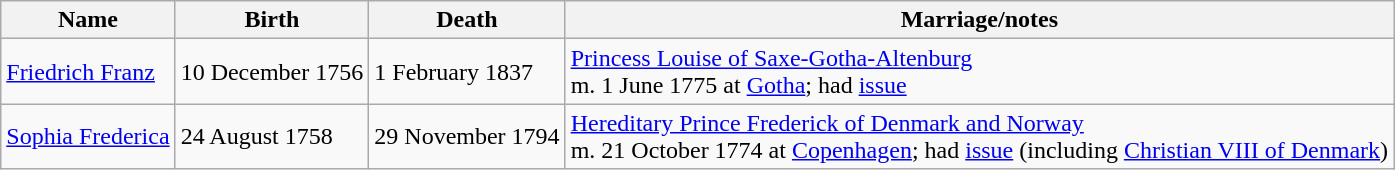<table class="wikitable">
<tr>
<th>Name</th>
<th>Birth</th>
<th>Death</th>
<th>Marriage/notes</th>
</tr>
<tr>
<td><a href='#'>Friedrich Franz</a></td>
<td>10 December 1756</td>
<td>1 February 1837</td>
<td><a href='#'>Princess Louise of Saxe-Gotha-Altenburg</a><br>m. 1 June 1775 at <a href='#'>Gotha</a>; had <a href='#'>issue</a></td>
</tr>
<tr>
<td><a href='#'>Sophia Frederica</a></td>
<td>24 August 1758</td>
<td>29 November 1794</td>
<td><a href='#'>Hereditary Prince Frederick of Denmark and Norway</a><br>m. 21 October 1774 at <a href='#'>Copenhagen</a>; had <a href='#'>issue</a> (including <a href='#'>Christian VIII of Denmark</a>)</td>
</tr>
</table>
